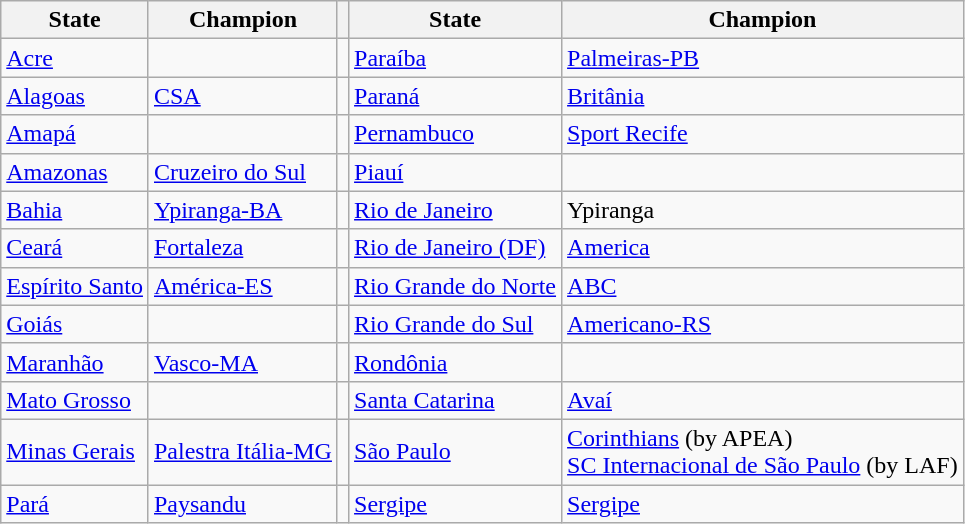<table class="wikitable">
<tr>
<th>State</th>
<th>Champion</th>
<th></th>
<th>State</th>
<th>Champion</th>
</tr>
<tr>
<td><a href='#'>Acre</a></td>
<td></td>
<td></td>
<td><a href='#'>Paraíba</a></td>
<td><a href='#'>Palmeiras-PB</a></td>
</tr>
<tr>
<td><a href='#'>Alagoas</a></td>
<td><a href='#'>CSA</a></td>
<td></td>
<td><a href='#'>Paraná</a></td>
<td><a href='#'>Britânia</a></td>
</tr>
<tr>
<td><a href='#'>Amapá</a></td>
<td></td>
<td></td>
<td><a href='#'>Pernambuco</a></td>
<td><a href='#'>Sport Recife</a></td>
</tr>
<tr>
<td><a href='#'>Amazonas</a></td>
<td><a href='#'>Cruzeiro do Sul</a></td>
<td></td>
<td><a href='#'>Piauí</a></td>
<td></td>
</tr>
<tr>
<td><a href='#'>Bahia</a></td>
<td><a href='#'>Ypiranga-BA</a></td>
<td></td>
<td><a href='#'>Rio de Janeiro</a></td>
<td>Ypiranga</td>
</tr>
<tr>
<td><a href='#'>Ceará</a></td>
<td><a href='#'>Fortaleza</a></td>
<td></td>
<td><a href='#'>Rio de Janeiro (DF)</a></td>
<td><a href='#'>America</a></td>
</tr>
<tr>
<td><a href='#'>Espírito Santo</a></td>
<td><a href='#'>América-ES</a></td>
<td></td>
<td><a href='#'>Rio Grande do Norte</a></td>
<td><a href='#'>ABC</a></td>
</tr>
<tr>
<td><a href='#'>Goiás</a></td>
<td></td>
<td></td>
<td><a href='#'>Rio Grande do Sul</a></td>
<td><a href='#'>Americano-RS</a></td>
</tr>
<tr>
<td><a href='#'>Maranhão</a></td>
<td><a href='#'>Vasco-MA</a></td>
<td></td>
<td><a href='#'>Rondônia</a></td>
<td></td>
</tr>
<tr>
<td><a href='#'>Mato Grosso</a></td>
<td></td>
<td></td>
<td><a href='#'>Santa Catarina</a></td>
<td><a href='#'>Avaí</a></td>
</tr>
<tr>
<td><a href='#'>Minas Gerais</a></td>
<td><a href='#'>Palestra Itália-MG</a></td>
<td></td>
<td><a href='#'>São Paulo</a></td>
<td><a href='#'>Corinthians</a> (by APEA)<br><a href='#'>SC Internacional de São Paulo</a> (by LAF)</td>
</tr>
<tr>
<td><a href='#'>Pará</a></td>
<td><a href='#'>Paysandu</a></td>
<td></td>
<td><a href='#'>Sergipe</a></td>
<td><a href='#'>Sergipe</a></td>
</tr>
</table>
